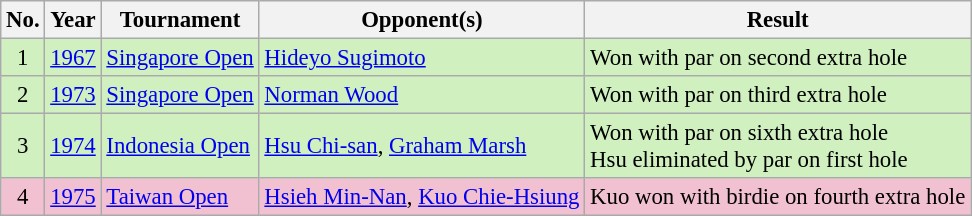<table class="wikitable" style="font-size:95%;">
<tr>
<th>No.</th>
<th>Year</th>
<th>Tournament</th>
<th>Opponent(s)</th>
<th>Result</th>
</tr>
<tr style="background:#D0F0C0;">
<td align=center>1</td>
<td><a href='#'>1967</a></td>
<td><a href='#'>Singapore Open</a></td>
<td> <a href='#'>Hideyo Sugimoto</a></td>
<td>Won with par on second extra hole</td>
</tr>
<tr style="background:#D0F0C0;">
<td align=center>2</td>
<td><a href='#'>1973</a></td>
<td><a href='#'>Singapore Open</a></td>
<td> <a href='#'>Norman Wood</a></td>
<td>Won with par on third extra hole</td>
</tr>
<tr style="background:#D0F0C0;">
<td align=center>3</td>
<td><a href='#'>1974</a></td>
<td><a href='#'>Indonesia Open</a></td>
<td> <a href='#'>Hsu Chi-san</a>,  <a href='#'>Graham Marsh</a></td>
<td>Won with par on sixth extra hole<br>Hsu eliminated by par on first hole</td>
</tr>
<tr style="background:#F2C1D1;">
<td align=center>4</td>
<td><a href='#'>1975</a></td>
<td><a href='#'>Taiwan Open</a></td>
<td> <a href='#'>Hsieh Min-Nan</a>,  <a href='#'>Kuo Chie-Hsiung</a></td>
<td>Kuo won with birdie on fourth extra hole</td>
</tr>
</table>
